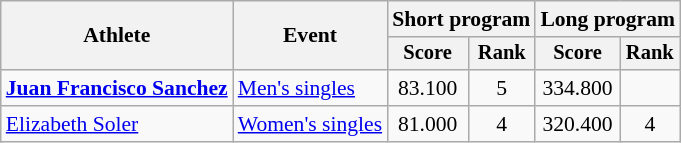<table class=wikitable style=font-size:90%;text-align:center>
<tr>
<th rowspan=2>Athlete</th>
<th rowspan=2>Event</th>
<th colspan=2>Short program</th>
<th colspan=2>Long program</th>
</tr>
<tr style=font-size:95%>
<th>Score</th>
<th>Rank</th>
<th>Score</th>
<th>Rank</th>
</tr>
<tr>
<td align=left><strong><a href='#'>Juan Francisco Sanchez</a></strong></td>
<td align=left><a href='#'>Men's singles</a></td>
<td>83.100</td>
<td>5</td>
<td>334.800</td>
<td></td>
</tr>
<tr>
<td align=left><a href='#'>Elizabeth Soler</a></td>
<td align=left><a href='#'>Women's singles</a></td>
<td>81.000</td>
<td>4</td>
<td>320.400</td>
<td>4</td>
</tr>
</table>
